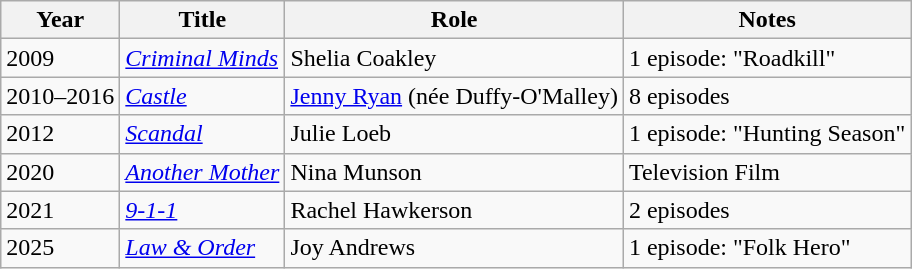<table class="wikitable sortable">
<tr>
<th>Year</th>
<th>Title</th>
<th>Role</th>
<th class="unsortable">Notes</th>
</tr>
<tr>
<td>2009</td>
<td><em><a href='#'>Criminal Minds</a></em></td>
<td>Shelia Coakley</td>
<td>1 episode: "Roadkill"</td>
</tr>
<tr>
<td>2010–2016</td>
<td><em><a href='#'>Castle</a></em></td>
<td><a href='#'>Jenny Ryan</a> (née Duffy-O'Malley)</td>
<td>8 episodes</td>
</tr>
<tr>
<td>2012</td>
<td><em><a href='#'>Scandal</a></em></td>
<td>Julie Loeb</td>
<td>1 episode: "Hunting Season"</td>
</tr>
<tr>
<td>2020</td>
<td><em><a href='#'>Another Mother</a></em></td>
<td>Nina Munson</td>
<td>Television Film</td>
</tr>
<tr>
<td>2021</td>
<td><em><a href='#'>9-1-1</a></em></td>
<td>Rachel Hawkerson</td>
<td>2 episodes</td>
</tr>
<tr>
<td>2025</td>
<td><em><a href='#'>Law & Order</a></em></td>
<td>Joy Andrews</td>
<td>1 episode: "Folk Hero"</td>
</tr>
</table>
